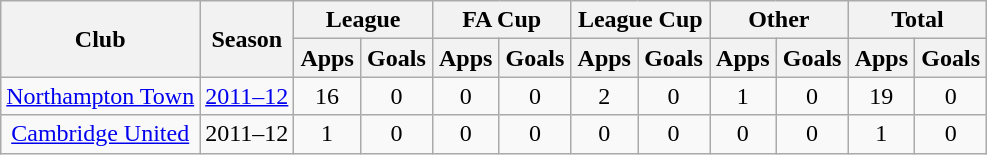<table class="wikitable" style="text-align:center">
<tr>
<th rowspan="2">Club</th>
<th rowspan="2">Season</th>
<th colspan="2" width="85">League</th>
<th colspan="2" width="85">FA Cup</th>
<th colspan="2" width="85">League Cup</th>
<th colspan="2" width="85">Other</th>
<th colspan="2" width="85">Total</th>
</tr>
<tr>
<th>Apps</th>
<th>Goals</th>
<th>Apps</th>
<th>Goals</th>
<th>Apps</th>
<th>Goals</th>
<th>Apps</th>
<th>Goals</th>
<th>Apps</th>
<th>Goals</th>
</tr>
<tr>
<td rowspan="1"><a href='#'>Northampton Town</a></td>
<td><a href='#'>2011–12</a></td>
<td>16</td>
<td>0</td>
<td>0</td>
<td>0</td>
<td>2</td>
<td>0</td>
<td>1</td>
<td>0</td>
<td>19</td>
<td>0</td>
</tr>
<tr>
<td rowspan="2"><a href='#'>Cambridge United</a></td>
<td>2011–12</td>
<td>1</td>
<td>0</td>
<td>0</td>
<td>0</td>
<td>0</td>
<td>0</td>
<td>0</td>
<td>0</td>
<td>1</td>
<td>0</td>
</tr>
</table>
